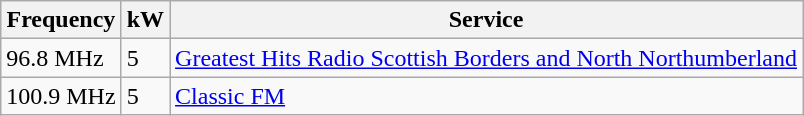<table class="wikitable sortable">
<tr>
<th>Frequency</th>
<th>kW</th>
<th>Service</th>
</tr>
<tr>
<td>96.8 MHz</td>
<td>5</td>
<td><a href='#'>Greatest Hits Radio Scottish Borders and North Northumberland</a></td>
</tr>
<tr>
<td>100.9 MHz</td>
<td>5</td>
<td><a href='#'>Classic FM</a></td>
</tr>
</table>
